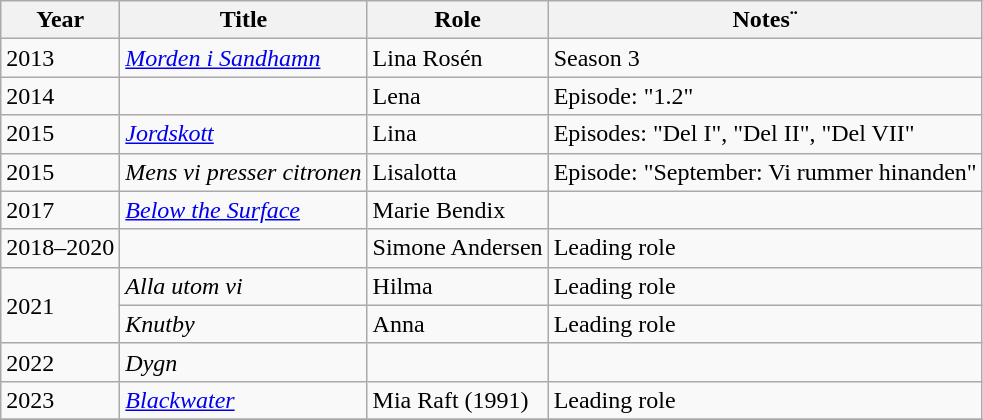<table class="wikitable sortable">
<tr>
<th>Year</th>
<th>Title</th>
<th>Role</th>
<th class="unsortable">Notes¨</th>
</tr>
<tr>
<td>2013</td>
<td><em><a href='#'>Morden i Sandhamn</a></em></td>
<td>Lina Rosén</td>
<td>Season 3</td>
</tr>
<tr>
<td>2014</td>
<td><em></em></td>
<td>Lena</td>
<td>Episode: "1.2"</td>
</tr>
<tr>
<td>2015</td>
<td><em><a href='#'>Jordskott</a></em></td>
<td>Lina</td>
<td>Episodes: "Del I", "Del II", "Del VII"</td>
</tr>
<tr>
<td>2015</td>
<td><em>Mens vi presser citronen</em></td>
<td>Lisalotta</td>
<td>Episode: "September: Vi rummer hinanden"</td>
</tr>
<tr>
<td>2017</td>
<td><em><a href='#'>Below the Surface</a></em></td>
<td>Marie Bendix</td>
<td></td>
</tr>
<tr>
<td>2018–2020</td>
<td><em></em></td>
<td>Simone Andersen</td>
<td>Leading role</td>
</tr>
<tr>
<td rowspan="2">2021</td>
<td><em>Alla utom vi</em></td>
<td>Hilma</td>
<td>Leading role</td>
</tr>
<tr>
<td><em>Knutby</em></td>
<td>Anna</td>
<td>Leading role</td>
</tr>
<tr>
<td>2022</td>
<td><em>Dygn</em></td>
<td></td>
</tr>
<tr>
<td>2023</td>
<td><em><a href='#'>Blackwater</a></em></td>
<td>Mia Raft (1991)</td>
<td>Leading role</td>
</tr>
<tr>
</tr>
</table>
